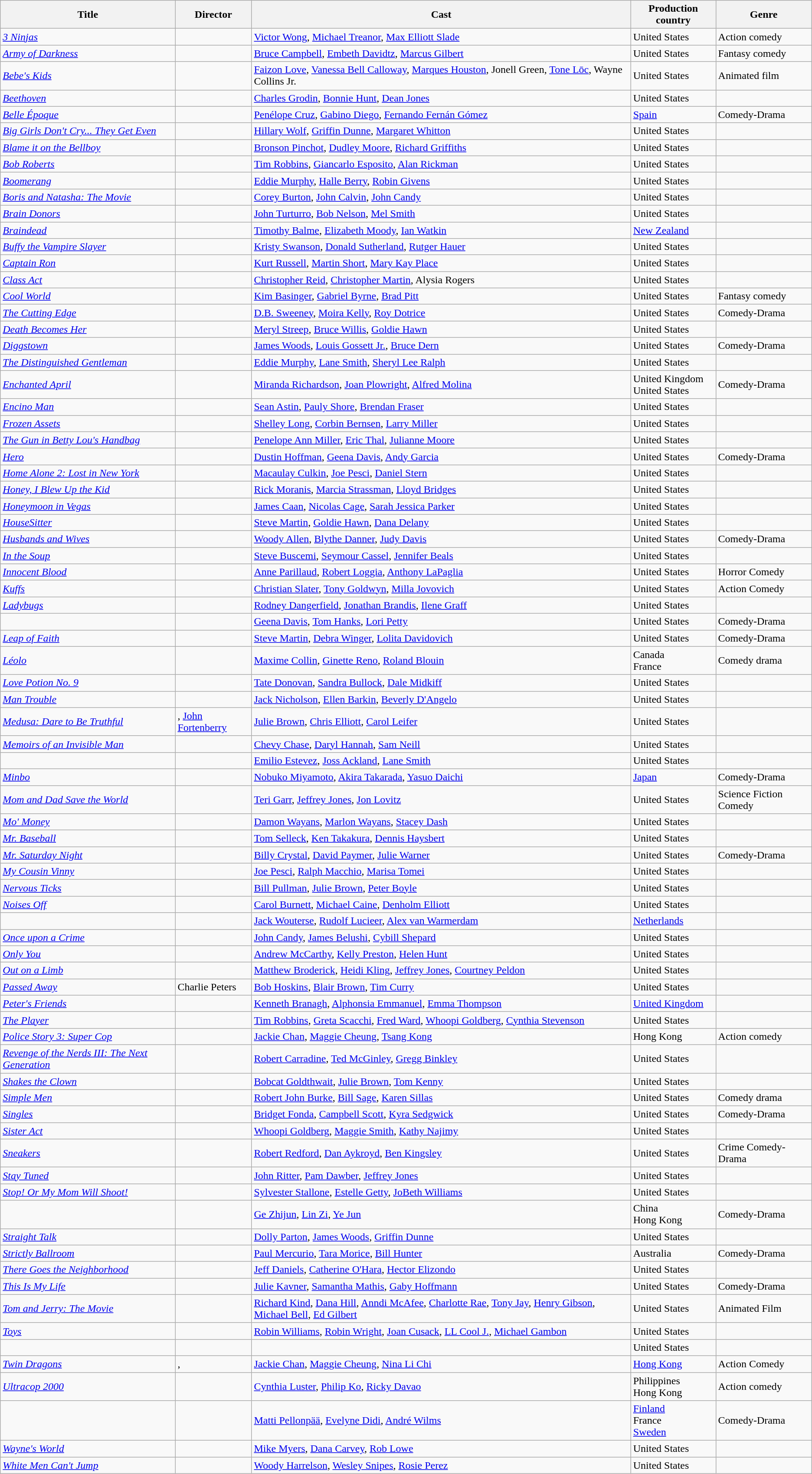<table class="wikitable sortable">
<tr>
<th scope="col">Title</th>
<th scope="col">Director</th>
<th scope="col" class="unsortable">Cast</th>
<th scope="col">Production country</th>
<th scope="col">Genre</th>
</tr>
<tr>
<td><em><a href='#'>3 Ninjas</a></em></td>
<td></td>
<td><a href='#'>Victor Wong</a>, <a href='#'>Michael Treanor</a>, <a href='#'>Max Elliott Slade</a></td>
<td>United States</td>
<td>Action comedy</td>
</tr>
<tr>
<td><em><a href='#'>Army of Darkness</a></em></td>
<td></td>
<td><a href='#'>Bruce Campbell</a>, <a href='#'>Embeth Davidtz</a>, <a href='#'>Marcus Gilbert</a></td>
<td>United States</td>
<td>Fantasy comedy</td>
</tr>
<tr>
<td><em><a href='#'>Bebe's Kids</a></em></td>
<td></td>
<td><a href='#'>Faizon Love</a>, <a href='#'>Vanessa Bell Calloway</a>, <a href='#'>Marques Houston</a>, Jonell Green, <a href='#'>Tone Lōc</a>, Wayne Collins Jr.</td>
<td>United States</td>
<td>Animated film</td>
</tr>
<tr>
<td><em><a href='#'>Beethoven</a></em></td>
<td></td>
<td><a href='#'>Charles Grodin</a>, <a href='#'>Bonnie Hunt</a>, <a href='#'>Dean Jones</a></td>
<td>United States</td>
<td></td>
</tr>
<tr>
<td><em><a href='#'>Belle Époque</a></em></td>
<td></td>
<td><a href='#'>Penélope Cruz</a>, <a href='#'>Gabino Diego</a>, <a href='#'>Fernando Fernán Gómez</a></td>
<td><a href='#'>Spain</a></td>
<td>Comedy-Drama</td>
</tr>
<tr>
<td><em><a href='#'>Big Girls Don't Cry... They Get Even</a></em></td>
<td></td>
<td><a href='#'>Hillary Wolf</a>, <a href='#'>Griffin Dunne</a>, <a href='#'>Margaret Whitton</a></td>
<td>United States</td>
<td></td>
</tr>
<tr>
<td><em><a href='#'>Blame it on the Bellboy</a></em></td>
<td></td>
<td><a href='#'>Bronson Pinchot</a>, <a href='#'>Dudley Moore</a>, <a href='#'>Richard Griffiths</a></td>
<td>United States</td>
<td></td>
</tr>
<tr>
<td><em><a href='#'>Bob Roberts</a></em></td>
<td></td>
<td><a href='#'>Tim Robbins</a>, <a href='#'>Giancarlo Esposito</a>, <a href='#'>Alan Rickman</a></td>
<td>United States<br></td>
<td></td>
</tr>
<tr>
<td><em><a href='#'>Boomerang</a></em></td>
<td></td>
<td><a href='#'>Eddie Murphy</a>, <a href='#'>Halle Berry</a>, <a href='#'>Robin Givens</a></td>
<td>United States</td>
<td></td>
</tr>
<tr>
<td><em><a href='#'>Boris and Natasha: The Movie</a></em></td>
<td></td>
<td><a href='#'>Corey Burton</a>, <a href='#'>John Calvin</a>, <a href='#'>John Candy</a></td>
<td>United States</td>
<td></td>
</tr>
<tr>
<td><em><a href='#'>Brain Donors</a></em></td>
<td></td>
<td><a href='#'>John Turturro</a>, <a href='#'>Bob Nelson</a>, <a href='#'>Mel Smith</a></td>
<td>United States</td>
<td></td>
</tr>
<tr>
<td><em><a href='#'>Braindead</a></em></td>
<td></td>
<td><a href='#'>Timothy Balme</a>, <a href='#'>Elizabeth Moody</a>, <a href='#'>Ian Watkin</a></td>
<td><a href='#'>New Zealand</a></td>
<td></td>
</tr>
<tr>
<td><em><a href='#'>Buffy the Vampire Slayer</a></em></td>
<td></td>
<td><a href='#'>Kristy Swanson</a>, <a href='#'>Donald Sutherland</a>, <a href='#'>Rutger Hauer</a></td>
<td>United States</td>
<td></td>
</tr>
<tr>
<td><em><a href='#'>Captain Ron</a></em></td>
<td></td>
<td><a href='#'>Kurt Russell</a>, <a href='#'>Martin Short</a>, <a href='#'>Mary Kay Place</a></td>
<td>United States</td>
<td></td>
</tr>
<tr>
<td><em><a href='#'>Class Act</a></em></td>
<td></td>
<td><a href='#'>Christopher Reid</a>, <a href='#'>Christopher Martin</a>, Alysia Rogers</td>
<td>United States</td>
<td></td>
</tr>
<tr>
<td><em><a href='#'>Cool World</a></em></td>
<td></td>
<td><a href='#'>Kim Basinger</a>, <a href='#'>Gabriel Byrne</a>, <a href='#'>Brad Pitt</a></td>
<td>United States</td>
<td>Fantasy comedy</td>
</tr>
<tr>
<td><em><a href='#'>The Cutting Edge</a></em></td>
<td></td>
<td><a href='#'>D.B. Sweeney</a>, <a href='#'>Moira Kelly</a>, <a href='#'>Roy Dotrice</a></td>
<td>United States</td>
<td>Comedy-Drama</td>
</tr>
<tr>
<td><em><a href='#'>Death Becomes Her</a></em></td>
<td></td>
<td><a href='#'>Meryl Streep</a>, <a href='#'>Bruce Willis</a>, <a href='#'>Goldie Hawn</a></td>
<td>United States</td>
<td></td>
</tr>
<tr>
<td><em><a href='#'>Diggstown</a></em></td>
<td></td>
<td><a href='#'>James Woods</a>, <a href='#'>Louis Gossett Jr.</a>, <a href='#'>Bruce Dern</a></td>
<td>United States</td>
<td>Comedy-Drama</td>
</tr>
<tr>
<td><em><a href='#'>The Distinguished Gentleman</a></em></td>
<td></td>
<td><a href='#'>Eddie Murphy</a>, <a href='#'>Lane Smith</a>, <a href='#'>Sheryl Lee Ralph</a></td>
<td>United States</td>
<td></td>
</tr>
<tr>
<td><em><a href='#'>Enchanted April</a></em></td>
<td></td>
<td><a href='#'>Miranda Richardson</a>, <a href='#'>Joan Plowright</a>, <a href='#'>Alfred Molina</a></td>
<td>United Kingdom<br>United States</td>
<td>Comedy-Drama</td>
</tr>
<tr>
<td><em><a href='#'>Encino Man</a></em></td>
<td></td>
<td><a href='#'>Sean Astin</a>, <a href='#'>Pauly Shore</a>, <a href='#'>Brendan Fraser</a></td>
<td>United States</td>
<td></td>
</tr>
<tr>
<td><em><a href='#'>Frozen Assets</a></em></td>
<td></td>
<td><a href='#'>Shelley Long</a>, <a href='#'>Corbin Bernsen</a>, <a href='#'>Larry Miller</a></td>
<td>United States</td>
<td></td>
</tr>
<tr>
<td><em><a href='#'>The Gun in Betty Lou's Handbag</a></em></td>
<td></td>
<td><a href='#'>Penelope Ann Miller</a>, <a href='#'>Eric Thal</a>, <a href='#'>Julianne Moore</a></td>
<td>United States</td>
<td></td>
</tr>
<tr>
<td><em><a href='#'>Hero</a></em></td>
<td></td>
<td><a href='#'>Dustin Hoffman</a>, <a href='#'>Geena Davis</a>, <a href='#'>Andy Garcia</a></td>
<td>United States</td>
<td>Comedy-Drama</td>
</tr>
<tr>
<td><em><a href='#'>Home Alone 2: Lost in New York</a></em></td>
<td></td>
<td><a href='#'>Macaulay Culkin</a>, <a href='#'>Joe Pesci</a>, <a href='#'>Daniel Stern</a></td>
<td>United States</td>
<td></td>
</tr>
<tr>
<td><em><a href='#'>Honey, I Blew Up the Kid</a></em></td>
<td></td>
<td><a href='#'>Rick Moranis</a>, <a href='#'>Marcia Strassman</a>, <a href='#'>Lloyd Bridges</a></td>
<td>United States</td>
<td></td>
</tr>
<tr>
<td><em><a href='#'>Honeymoon in Vegas</a></em></td>
<td></td>
<td><a href='#'>James Caan</a>, <a href='#'>Nicolas Cage</a>, <a href='#'>Sarah Jessica Parker</a></td>
<td>United States</td>
<td></td>
</tr>
<tr>
<td><em><a href='#'>HouseSitter</a></em></td>
<td></td>
<td><a href='#'>Steve Martin</a>, <a href='#'>Goldie Hawn</a>, <a href='#'>Dana Delany</a></td>
<td>United States</td>
<td></td>
</tr>
<tr>
<td><em><a href='#'>Husbands and Wives</a></em></td>
<td></td>
<td><a href='#'>Woody Allen</a>, <a href='#'>Blythe Danner</a>, <a href='#'>Judy Davis</a></td>
<td>United States</td>
<td>Comedy-Drama</td>
</tr>
<tr>
<td><em><a href='#'>In the Soup</a></em></td>
<td></td>
<td><a href='#'>Steve Buscemi</a>, <a href='#'>Seymour Cassel</a>, <a href='#'>Jennifer Beals</a></td>
<td>United States</td>
<td></td>
</tr>
<tr>
<td><em><a href='#'>Innocent Blood</a></em></td>
<td></td>
<td><a href='#'>Anne Parillaud</a>, <a href='#'>Robert Loggia</a>, <a href='#'>Anthony LaPaglia</a></td>
<td>United States</td>
<td>Horror Comedy</td>
</tr>
<tr>
<td><em><a href='#'>Kuffs</a></em></td>
<td></td>
<td><a href='#'>Christian Slater</a>, <a href='#'>Tony Goldwyn</a>, <a href='#'>Milla Jovovich</a></td>
<td>United States</td>
<td>Action Comedy</td>
</tr>
<tr>
<td><em><a href='#'>Ladybugs</a></em></td>
<td></td>
<td><a href='#'>Rodney Dangerfield</a>, <a href='#'>Jonathan Brandis</a>, <a href='#'>Ilene Graff</a></td>
<td>United States</td>
<td></td>
</tr>
<tr>
<td></td>
<td></td>
<td><a href='#'>Geena Davis</a>, <a href='#'>Tom Hanks</a>, <a href='#'>Lori Petty</a></td>
<td>United States</td>
<td>Comedy-Drama</td>
</tr>
<tr>
<td><em><a href='#'>Leap of Faith</a></em></td>
<td></td>
<td><a href='#'>Steve Martin</a>, <a href='#'>Debra Winger</a>, <a href='#'>Lolita Davidovich</a></td>
<td>United States</td>
<td>Comedy-Drama</td>
</tr>
<tr>
<td><em><a href='#'>Léolo</a></em></td>
<td></td>
<td><a href='#'>Maxime Collin</a>, <a href='#'>Ginette Reno</a>, <a href='#'>Roland Blouin</a></td>
<td>Canada<br>France</td>
<td>Comedy drama</td>
</tr>
<tr>
<td><em><a href='#'>Love Potion No. 9</a></em></td>
<td></td>
<td><a href='#'>Tate Donovan</a>, <a href='#'>Sandra Bullock</a>, <a href='#'>Dale Midkiff</a></td>
<td>United States</td>
<td></td>
</tr>
<tr>
<td><em><a href='#'>Man Trouble</a></em></td>
<td></td>
<td><a href='#'>Jack Nicholson</a>, <a href='#'>Ellen Barkin</a>, <a href='#'>Beverly D'Angelo</a></td>
<td>United States</td>
<td></td>
</tr>
<tr>
<td><em><a href='#'>Medusa: Dare to Be Truthful</a></em></td>
<td>, <a href='#'>John Fortenberry</a></td>
<td><a href='#'>Julie Brown</a>, <a href='#'>Chris Elliott</a>, <a href='#'>Carol Leifer</a></td>
<td>United States</td>
<td></td>
</tr>
<tr>
<td><em><a href='#'>Memoirs of an Invisible Man</a></em></td>
<td></td>
<td><a href='#'>Chevy Chase</a>, <a href='#'>Daryl Hannah</a>, <a href='#'>Sam Neill</a></td>
<td>United States</td>
<td></td>
</tr>
<tr>
<td></td>
<td></td>
<td><a href='#'>Emilio Estevez</a>, <a href='#'>Joss Ackland</a>, <a href='#'>Lane Smith</a></td>
<td>United States</td>
<td></td>
</tr>
<tr>
<td><em><a href='#'>Minbo</a></em></td>
<td></td>
<td><a href='#'>Nobuko Miyamoto</a>, <a href='#'>Akira Takarada</a>, <a href='#'>Yasuo Daichi</a></td>
<td><a href='#'>Japan</a></td>
<td>Comedy-Drama</td>
</tr>
<tr>
<td><em><a href='#'>Mom and Dad Save the World</a></em></td>
<td></td>
<td><a href='#'>Teri Garr</a>, <a href='#'>Jeffrey Jones</a>, <a href='#'>Jon Lovitz</a></td>
<td>United States</td>
<td>Science Fiction Comedy</td>
</tr>
<tr>
<td><em><a href='#'>Mo' Money</a></em></td>
<td></td>
<td><a href='#'>Damon Wayans</a>, <a href='#'>Marlon Wayans</a>, <a href='#'>Stacey Dash</a></td>
<td>United States</td>
<td></td>
</tr>
<tr>
<td><em><a href='#'>Mr. Baseball</a></em></td>
<td></td>
<td><a href='#'>Tom Selleck</a>, <a href='#'>Ken Takakura</a>, <a href='#'>Dennis Haysbert</a></td>
<td>United States</td>
<td></td>
</tr>
<tr>
<td><em><a href='#'>Mr. Saturday Night</a></em></td>
<td></td>
<td><a href='#'>Billy Crystal</a>, <a href='#'>David Paymer</a>, <a href='#'>Julie Warner</a></td>
<td>United States</td>
<td>Comedy-Drama</td>
</tr>
<tr>
<td><em><a href='#'>My Cousin Vinny</a></em></td>
<td></td>
<td><a href='#'>Joe Pesci</a>, <a href='#'>Ralph Macchio</a>, <a href='#'>Marisa Tomei</a></td>
<td>United States</td>
<td></td>
</tr>
<tr>
<td><em><a href='#'>Nervous Ticks</a></em></td>
<td></td>
<td><a href='#'>Bill Pullman</a>, <a href='#'>Julie Brown</a>, <a href='#'>Peter Boyle</a></td>
<td>United States</td>
<td></td>
</tr>
<tr>
<td><em><a href='#'>Noises Off</a></em></td>
<td></td>
<td><a href='#'>Carol Burnett</a>, <a href='#'>Michael Caine</a>, <a href='#'>Denholm Elliott</a></td>
<td>United States</td>
<td></td>
</tr>
<tr>
<td></td>
<td></td>
<td><a href='#'>Jack Wouterse</a>, <a href='#'>Rudolf Lucieer</a>, <a href='#'>Alex van Warmerdam</a></td>
<td><a href='#'>Netherlands</a></td>
<td></td>
</tr>
<tr>
<td><em><a href='#'>Once upon a Crime</a></em></td>
<td></td>
<td><a href='#'>John Candy</a>, <a href='#'>James Belushi</a>, <a href='#'>Cybill Shepard</a></td>
<td>United States</td>
<td></td>
</tr>
<tr>
<td><em><a href='#'>Only You</a></em></td>
<td></td>
<td><a href='#'>Andrew McCarthy</a>, <a href='#'>Kelly Preston</a>, <a href='#'>Helen Hunt</a></td>
<td>United States</td>
<td></td>
</tr>
<tr>
<td><em><a href='#'>Out on a Limb</a></em></td>
<td></td>
<td><a href='#'>Matthew Broderick</a>, <a href='#'>Heidi Kling</a>, <a href='#'>Jeffrey Jones</a>, <a href='#'>Courtney Peldon</a></td>
<td>United States</td>
<td></td>
</tr>
<tr>
<td><em><a href='#'>Passed Away</a></em></td>
<td sortname>Charlie Peters</td>
<td><a href='#'>Bob Hoskins</a>, <a href='#'>Blair Brown</a>, <a href='#'>Tim Curry</a></td>
<td>United States</td>
<td></td>
</tr>
<tr>
<td><em><a href='#'>Peter's Friends</a></em></td>
<td></td>
<td><a href='#'>Kenneth Branagh</a>, <a href='#'>Alphonsia Emmanuel</a>, <a href='#'>Emma Thompson</a></td>
<td><a href='#'>United Kingdom</a></td>
<td></td>
</tr>
<tr>
<td><em><a href='#'>The Player</a></em></td>
<td></td>
<td><a href='#'>Tim Robbins</a>, <a href='#'>Greta Scacchi</a>, <a href='#'>Fred Ward</a>, <a href='#'>Whoopi Goldberg</a>, <a href='#'>Cynthia Stevenson</a></td>
<td>United States</td>
<td></td>
</tr>
<tr>
<td><em><a href='#'>Police Story 3: Super Cop</a></em></td>
<td></td>
<td><a href='#'>Jackie Chan</a>, <a href='#'>Maggie Cheung</a>, <a href='#'>Tsang Kong</a></td>
<td>Hong Kong</td>
<td>Action comedy</td>
</tr>
<tr>
<td><em><a href='#'>Revenge of the Nerds III: The Next Generation</a></em></td>
<td></td>
<td><a href='#'>Robert Carradine</a>, <a href='#'>Ted McGinley</a>, <a href='#'>Gregg Binkley</a></td>
<td>United States</td>
<td></td>
</tr>
<tr>
<td><em><a href='#'>Shakes the Clown</a></em></td>
<td></td>
<td><a href='#'>Bobcat Goldthwait</a>, <a href='#'>Julie Brown</a>, <a href='#'>Tom Kenny</a></td>
<td>United States</td>
<td></td>
</tr>
<tr>
<td><em><a href='#'>Simple Men</a></em></td>
<td></td>
<td><a href='#'>Robert John Burke</a>, <a href='#'>Bill Sage</a>, <a href='#'>Karen Sillas</a></td>
<td>United States</td>
<td>Comedy drama</td>
</tr>
<tr>
<td><em><a href='#'>Singles</a></em></td>
<td></td>
<td><a href='#'>Bridget Fonda</a>, <a href='#'>Campbell Scott</a>, <a href='#'>Kyra Sedgwick</a></td>
<td>United States</td>
<td>Comedy-Drama</td>
</tr>
<tr>
<td><em><a href='#'>Sister Act</a></em></td>
<td></td>
<td><a href='#'>Whoopi Goldberg</a>, <a href='#'>Maggie Smith</a>, <a href='#'>Kathy Najimy</a></td>
<td>United States</td>
<td></td>
</tr>
<tr>
<td><em><a href='#'>Sneakers</a></em></td>
<td></td>
<td><a href='#'>Robert Redford</a>, <a href='#'>Dan Aykroyd</a>, <a href='#'>Ben Kingsley</a></td>
<td>United States</td>
<td>Crime Comedy-Drama</td>
</tr>
<tr>
<td><em><a href='#'>Stay Tuned</a></em></td>
<td></td>
<td><a href='#'>John Ritter</a>, <a href='#'>Pam Dawber</a>, <a href='#'>Jeffrey Jones</a></td>
<td>United States</td>
<td></td>
</tr>
<tr>
<td><em><a href='#'>Stop! Or My Mom Will Shoot!</a></em></td>
<td></td>
<td><a href='#'>Sylvester Stallone</a>, <a href='#'>Estelle Getty</a>, <a href='#'>JoBeth Williams</a></td>
<td>United States</td>
<td></td>
</tr>
<tr>
<td></td>
<td></td>
<td><a href='#'>Ge Zhijun</a>, <a href='#'>Lin Zi</a>, <a href='#'>Ye Jun</a></td>
<td>China<br>Hong Kong</td>
<td>Comedy-Drama</td>
</tr>
<tr>
<td><em><a href='#'>Straight Talk</a></em></td>
<td></td>
<td><a href='#'>Dolly Parton</a>, <a href='#'>James Woods</a>, <a href='#'>Griffin Dunne</a></td>
<td>United States</td>
<td></td>
</tr>
<tr>
<td><em><a href='#'>Strictly Ballroom</a></em></td>
<td></td>
<td><a href='#'>Paul Mercurio</a>, <a href='#'>Tara Morice</a>, <a href='#'>Bill Hunter</a></td>
<td>Australia</td>
<td>Comedy-Drama</td>
</tr>
<tr>
<td><em><a href='#'>There Goes the Neighborhood</a></em></td>
<td></td>
<td><a href='#'>Jeff Daniels</a>, <a href='#'>Catherine O'Hara</a>, <a href='#'>Hector Elizondo</a></td>
<td>United States</td>
<td></td>
</tr>
<tr>
<td><em><a href='#'>This Is My Life</a></em></td>
<td></td>
<td><a href='#'>Julie Kavner</a>, <a href='#'>Samantha Mathis</a>, <a href='#'>Gaby Hoffmann</a></td>
<td>United States</td>
<td>Comedy-Drama</td>
</tr>
<tr>
<td><em><a href='#'>Tom and Jerry: The Movie</a></em></td>
<td></td>
<td><a href='#'>Richard Kind</a>, <a href='#'>Dana Hill</a>, <a href='#'>Anndi McAfee</a>, <a href='#'>Charlotte Rae</a>, <a href='#'>Tony Jay</a>, <a href='#'>Henry Gibson</a>, <a href='#'>Michael Bell</a>, <a href='#'>Ed Gilbert</a></td>
<td>United States</td>
<td>Animated Film</td>
</tr>
<tr>
<td><em><a href='#'>Toys</a></em></td>
<td></td>
<td><a href='#'>Robin Williams</a>, <a href='#'>Robin Wright</a>, <a href='#'>Joan Cusack</a>, <a href='#'>LL Cool J.</a>, <a href='#'>Michael Gambon</a></td>
<td>United States</td>
<td></td>
</tr>
<tr>
<td></td>
<td></td>
<td></td>
<td>United States</td>
<td></td>
</tr>
<tr>
<td><em><a href='#'>Twin Dragons</a></em></td>
<td>, </td>
<td><a href='#'>Jackie Chan</a>, <a href='#'>Maggie Cheung</a>, <a href='#'>Nina Li Chi</a></td>
<td><a href='#'>Hong Kong</a></td>
<td>Action Comedy</td>
</tr>
<tr>
<td><em><a href='#'>Ultracop 2000</a></em></td>
<td></td>
<td><a href='#'>Cynthia Luster</a>, <a href='#'>Philip Ko</a>, <a href='#'>Ricky Davao</a></td>
<td>Philippines<br>Hong Kong</td>
<td>Action comedy</td>
</tr>
<tr>
<td></td>
<td></td>
<td><a href='#'>Matti Pellonpää</a>, <a href='#'>Evelyne Didi</a>, <a href='#'>André Wilms</a></td>
<td><a href='#'>Finland</a><br>France<br><a href='#'>Sweden</a></td>
<td>Comedy-Drama</td>
</tr>
<tr>
<td><em><a href='#'>Wayne's World</a></em></td>
<td></td>
<td><a href='#'>Mike Myers</a>, <a href='#'>Dana Carvey</a>, <a href='#'>Rob Lowe</a></td>
<td>United States</td>
<td></td>
</tr>
<tr>
<td><em><a href='#'>White Men Can't Jump</a></em></td>
<td></td>
<td><a href='#'>Woody Harrelson</a>, <a href='#'>Wesley Snipes</a>, <a href='#'>Rosie Perez</a></td>
<td>United States</td>
<td></td>
</tr>
</table>
